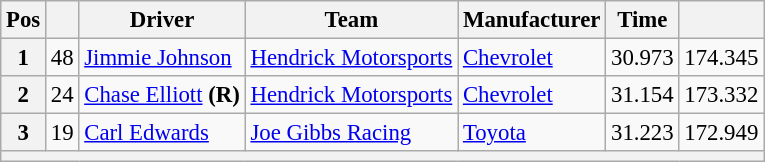<table class="wikitable" style="font-size:95%">
<tr>
<th>Pos</th>
<th></th>
<th>Driver</th>
<th>Team</th>
<th>Manufacturer</th>
<th>Time</th>
<th></th>
</tr>
<tr>
<th>1</th>
<td>48</td>
<td><a href='#'>Jimmie Johnson</a></td>
<td><a href='#'>Hendrick Motorsports</a></td>
<td><a href='#'>Chevrolet</a></td>
<td>30.973</td>
<td>174.345</td>
</tr>
<tr>
<th>2</th>
<td>24</td>
<td><a href='#'>Chase Elliott</a> <strong>(R)</strong></td>
<td><a href='#'>Hendrick Motorsports</a></td>
<td><a href='#'>Chevrolet</a></td>
<td>31.154</td>
<td>173.332</td>
</tr>
<tr>
<th>3</th>
<td>19</td>
<td><a href='#'>Carl Edwards</a></td>
<td><a href='#'>Joe Gibbs Racing</a></td>
<td><a href='#'>Toyota</a></td>
<td>31.223</td>
<td>172.949</td>
</tr>
<tr>
<th colspan="7"></th>
</tr>
</table>
